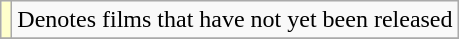<table class="wikitable">
<tr>
<td style="background:#FFFFCC;"></td>
<td>Denotes films that have not yet been released</td>
</tr>
<tr>
</tr>
</table>
